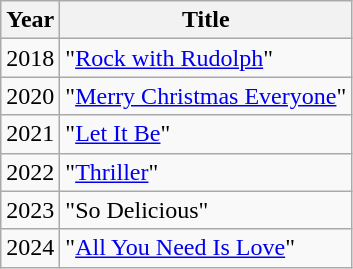<table class="wikitable">
<tr>
<th>Year</th>
<th>Title</th>
</tr>
<tr>
<td>2018</td>
<td>"<a href='#'>Rock with Rudolph</a>"</td>
</tr>
<tr>
<td>2020</td>
<td>"<a href='#'>Merry Christmas Everyone</a>"</td>
</tr>
<tr>
<td>2021</td>
<td>"<a href='#'>Let It Be</a>"</td>
</tr>
<tr>
<td>2022</td>
<td>"<a href='#'>Thriller</a>"</td>
</tr>
<tr>
<td>2023</td>
<td>"So Delicious"</td>
</tr>
<tr>
<td>2024</td>
<td>"<a href='#'>All You Need Is Love</a>"</td>
</tr>
</table>
